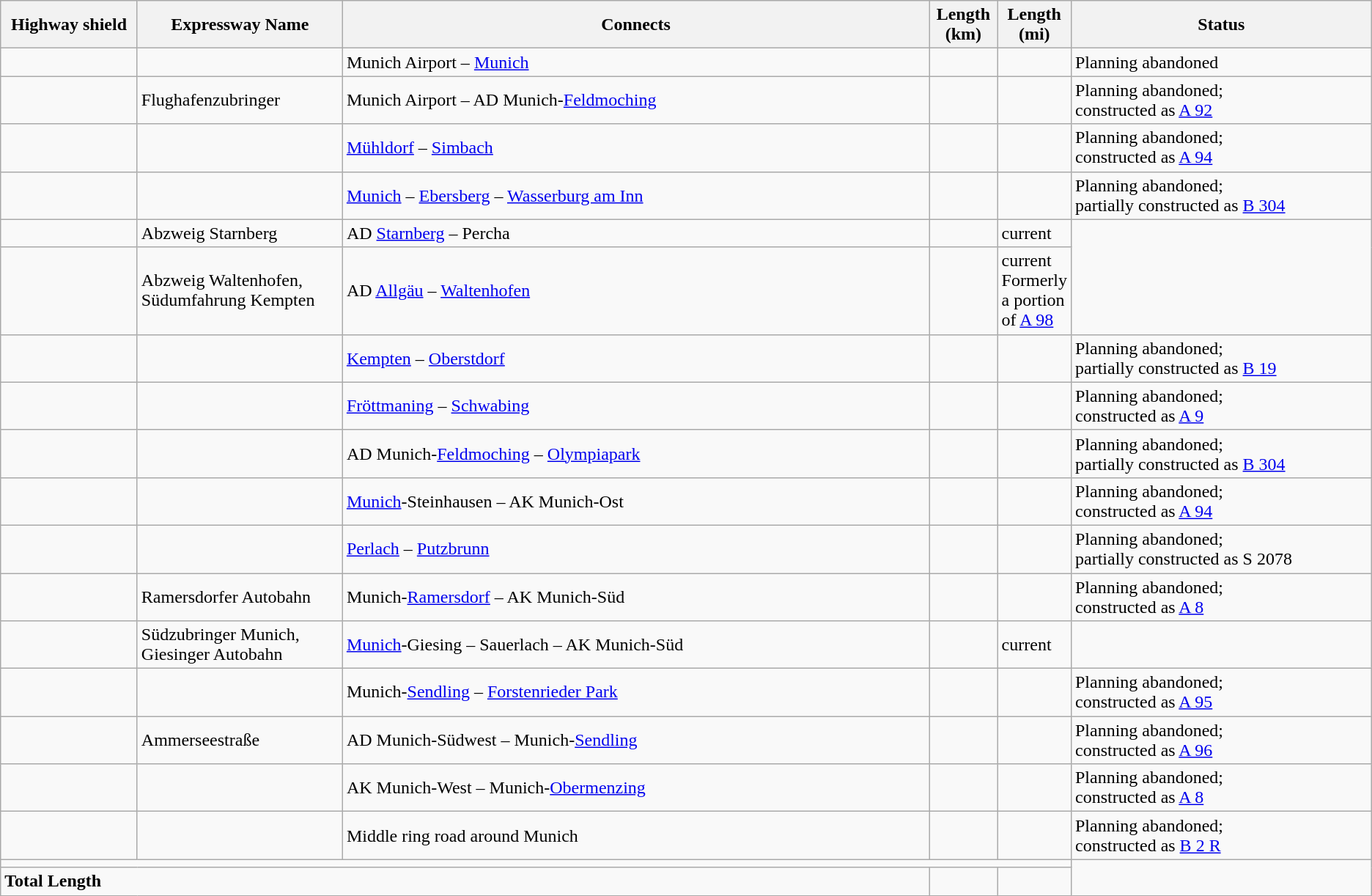<table class="wikitable">
<tr>
<th style="width:10%;">Highway shield</th>
<th style="width:15%;">Expressway Name</th>
<th style="width:43%;">Connects</th>
<th style="width:5%;">Length<br>(km)</th>
<th style="width:5%;">Length<br>(mi)</th>
<th style="width:25%;">Status<br></th>
</tr>
<tr>
<td></td>
<td></td>
<td>Munich Airport – <a href='#'>Munich</a></td>
<td></td>
<td></td>
<td>Planning abandoned<br></td>
</tr>
<tr>
<td></td>
<td>Flughafenzubringer</td>
<td>Munich Airport – AD Munich-<a href='#'>Feldmoching</a></td>
<td></td>
<td></td>
<td>Planning abandoned;<br>constructed as <a href='#'>A 92</a><br></td>
</tr>
<tr>
<td></td>
<td></td>
<td><a href='#'>Mühldorf</a> – <a href='#'>Simbach</a></td>
<td></td>
<td></td>
<td>Planning abandoned;<br>constructed as <a href='#'>A 94</a><br></td>
</tr>
<tr>
<td></td>
<td></td>
<td><a href='#'>Munich</a> – <a href='#'>Ebersberg</a> – <a href='#'>Wasserburg am Inn</a></td>
<td></td>
<td></td>
<td>Planning abandoned;<br>partially constructed as <a href='#'>B 304</a><br></td>
</tr>
<tr>
<td></td>
<td>Abzweig Starnberg</td>
<td>AD <a href='#'>Starnberg</a> – Percha</td>
<td></td>
<td>current<br></td>
</tr>
<tr>
<td></td>
<td>Abzweig Waltenhofen, Südumfahrung Kempten</td>
<td>AD <a href='#'>Allgäu</a> – <a href='#'>Waltenhofen</a></td>
<td></td>
<td>current<br>Formerly a portion of <a href='#'>A 98</a><br></td>
</tr>
<tr>
<td></td>
<td></td>
<td><a href='#'>Kempten</a> – <a href='#'>Oberstdorf</a></td>
<td></td>
<td></td>
<td>Planning abandoned;<br>partially constructed as <a href='#'>B 19</a><br></td>
</tr>
<tr>
<td></td>
<td></td>
<td><a href='#'>Fröttmaning</a> – <a href='#'>Schwabing</a></td>
<td></td>
<td></td>
<td>Planning abandoned;<br>constructed as <a href='#'>A 9</a><br></td>
</tr>
<tr>
<td></td>
<td></td>
<td>AD Munich-<a href='#'>Feldmoching</a> – <a href='#'>Olympiapark</a></td>
<td></td>
<td></td>
<td>Planning abandoned;<br>partially constructed as <a href='#'>B 304</a><br></td>
</tr>
<tr>
<td></td>
<td></td>
<td><a href='#'>Munich</a>-Steinhausen – AK Munich-Ost</td>
<td></td>
<td></td>
<td>Planning abandoned;<br>constructed as <a href='#'>A 94</a><br></td>
</tr>
<tr>
<td></td>
<td></td>
<td><a href='#'>Perlach</a> – <a href='#'>Putzbrunn</a></td>
<td></td>
<td></td>
<td>Planning abandoned;<br>partially constructed as S 2078<br></td>
</tr>
<tr>
<td></td>
<td>Ramersdorfer Autobahn</td>
<td>Munich-<a href='#'>Ramersdorf</a> – AK Munich-Süd</td>
<td></td>
<td></td>
<td>Planning abandoned;<br>constructed as <a href='#'>A 8</a><br></td>
</tr>
<tr>
<td></td>
<td>Südzubringer Munich, Giesinger Autobahn</td>
<td><a href='#'>Munich</a>-Giesing – Sauerlach – AK Munich-Süd</td>
<td></td>
<td>current<br></td>
</tr>
<tr>
<td></td>
<td></td>
<td>Munich-<a href='#'>Sendling</a> – <a href='#'>Forstenrieder Park</a></td>
<td></td>
<td></td>
<td>Planning abandoned;<br>constructed as <a href='#'>A 95</a><br></td>
</tr>
<tr>
<td></td>
<td>Ammerseestraße</td>
<td>AD Munich-Südwest – Munich-<a href='#'>Sendling</a></td>
<td></td>
<td></td>
<td>Planning abandoned;<br>constructed as <a href='#'>A 96</a><br></td>
</tr>
<tr>
<td></td>
<td></td>
<td>AK Munich-West – Munich-<a href='#'>Obermenzing</a></td>
<td></td>
<td></td>
<td>Planning abandoned;<br>constructed as <a href='#'>A 8</a><br></td>
</tr>
<tr>
<td></td>
<td></td>
<td>Middle ring road around Munich</td>
<td></td>
<td></td>
<td>Planning abandoned;<br>constructed as <a href='#'>B 2 R</a><br></td>
</tr>
<tr>
<td colspan="5"></td>
</tr>
<tr style="font-weight:bold;">
<td colspan="3">Total Length</td>
<td></td>
<td colspan="1"></td>
</tr>
</table>
